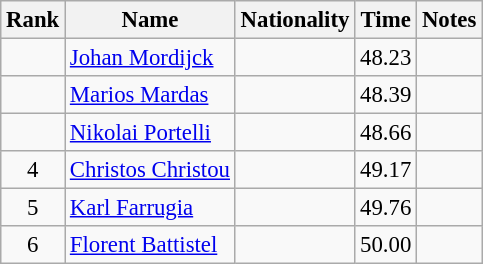<table class="wikitable sortable" style="text-align:center; font-size:95%">
<tr>
<th>Rank</th>
<th>Name</th>
<th>Nationality</th>
<th>Time</th>
<th>Notes</th>
</tr>
<tr>
<td></td>
<td align=left><a href='#'>Johan Mordijck</a></td>
<td align=left></td>
<td>48.23</td>
<td></td>
</tr>
<tr>
<td></td>
<td align=left><a href='#'>Marios Mardas</a></td>
<td align=left></td>
<td>48.39</td>
<td></td>
</tr>
<tr>
<td></td>
<td align=left><a href='#'>Nikolai Portelli</a></td>
<td align=left></td>
<td>48.66</td>
<td></td>
</tr>
<tr>
<td>4</td>
<td align=left><a href='#'>Christos Christou</a></td>
<td align=left></td>
<td>49.17</td>
<td></td>
</tr>
<tr>
<td>5</td>
<td align=left><a href='#'>Karl Farrugia</a></td>
<td align=left></td>
<td>49.76</td>
<td></td>
</tr>
<tr>
<td>6</td>
<td align=left><a href='#'>Florent Battistel</a></td>
<td align=left></td>
<td>50.00</td>
<td></td>
</tr>
</table>
